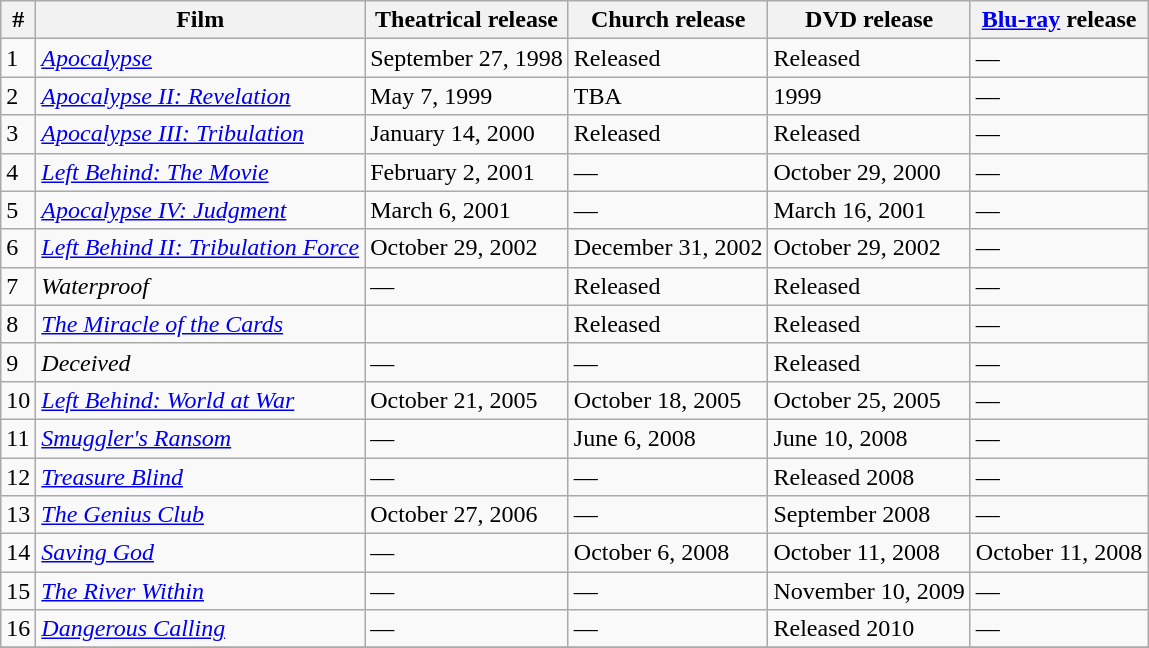<table class="wikitable">
<tr>
<th>#</th>
<th>Film</th>
<th>Theatrical release</th>
<th>Church release</th>
<th>DVD release</th>
<th><a href='#'>Blu-ray</a> release</th>
</tr>
<tr>
<td>1</td>
<td><em><a href='#'>Apocalypse</a></em></td>
<td>September 27, 1998</td>
<td>Released</td>
<td>Released</td>
<td>—</td>
</tr>
<tr>
<td>2</td>
<td><em><a href='#'>Apocalypse II: Revelation</a></em></td>
<td>May 7, 1999</td>
<td>TBA</td>
<td>1999</td>
<td>—</td>
</tr>
<tr>
<td>3</td>
<td><em><a href='#'>Apocalypse III: Tribulation</a></em></td>
<td>January 14, 2000</td>
<td>Released</td>
<td>Released</td>
<td>—</td>
</tr>
<tr>
<td>4</td>
<td><em><a href='#'>Left Behind: The Movie</a></em></td>
<td>February 2, 2001</td>
<td>—</td>
<td>October 29, 2000</td>
<td>—</td>
</tr>
<tr>
<td>5</td>
<td><em><a href='#'>Apocalypse IV: Judgment</a></em></td>
<td>March 6, 2001</td>
<td>—</td>
<td>March 16, 2001</td>
<td>—</td>
</tr>
<tr>
<td>6</td>
<td><em><a href='#'>Left Behind II: Tribulation Force</a></em></td>
<td>October 29, 2002</td>
<td>December 31, 2002</td>
<td>October 29, 2002</td>
<td>—</td>
</tr>
<tr>
<td>7</td>
<td><em>Waterproof</em></td>
<td>—</td>
<td>Released</td>
<td>Released</td>
<td>—</td>
</tr>
<tr>
<td>8</td>
<td><em><a href='#'>The Miracle of the Cards</a></em></td>
<td></td>
<td>Released</td>
<td>Released</td>
<td>—</td>
</tr>
<tr>
<td>9</td>
<td><em>Deceived</em></td>
<td>—</td>
<td>—</td>
<td>Released</td>
<td>—</td>
</tr>
<tr>
<td>10</td>
<td><em><a href='#'>Left Behind: World at War</a></em></td>
<td>October 21, 2005</td>
<td>October 18, 2005</td>
<td>October 25, 2005</td>
<td>—</td>
</tr>
<tr>
<td>11</td>
<td><em><a href='#'>Smuggler's Ransom</a></em></td>
<td>—</td>
<td>June 6, 2008</td>
<td>June 10, 2008</td>
<td>—</td>
</tr>
<tr>
<td>12</td>
<td><em><a href='#'>Treasure Blind</a></em></td>
<td>—</td>
<td>—</td>
<td>Released 2008</td>
<td>—</td>
</tr>
<tr>
<td>13</td>
<td><em><a href='#'>The Genius Club</a></em></td>
<td>October 27, 2006</td>
<td>—</td>
<td>September 2008</td>
<td>—</td>
</tr>
<tr>
<td>14</td>
<td><em><a href='#'>Saving God</a></em></td>
<td>—</td>
<td>October 6, 2008</td>
<td>October 11, 2008</td>
<td>October 11, 2008</td>
</tr>
<tr>
<td>15</td>
<td><em><a href='#'>The River Within</a></em></td>
<td>—</td>
<td>—</td>
<td>November 10, 2009</td>
<td>—</td>
</tr>
<tr>
<td>16</td>
<td><em><a href='#'>Dangerous Calling</a></em></td>
<td>—</td>
<td>—</td>
<td>Released 2010</td>
<td>—</td>
</tr>
<tr>
</tr>
</table>
